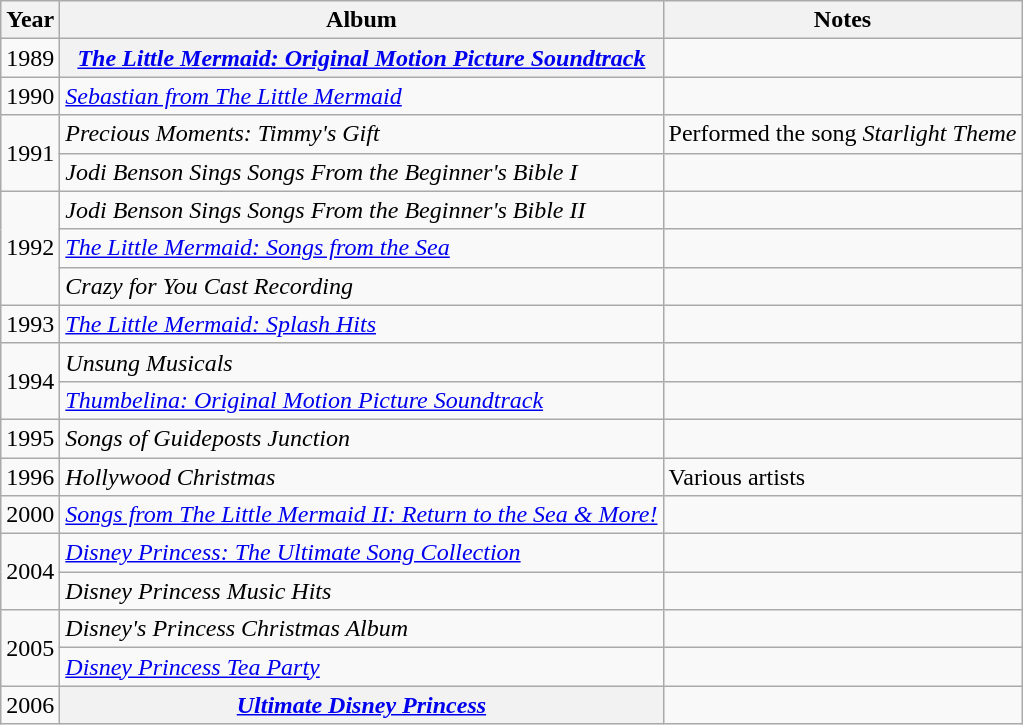<table class="wikitable plainrowheaders">
<tr>
<th scope="col">Year</th>
<th scope="col">Album</th>
<th scope="col">Notes</th>
</tr>
<tr>
<td>1989</td>
<th scope="row"><em><a href='#'>The Little Mermaid: Original Motion Picture Soundtrack</a></em></th>
<td></td>
</tr>
<tr>
<td>1990</td>
<td><em><a href='#'>Sebastian from The Little Mermaid</a></em></td>
<td></td>
</tr>
<tr>
<td rowspan="2">1991</td>
<td><em>Precious Moments: Timmy's Gift</em></td>
<td>Performed the song <em>Starlight Theme</em></td>
</tr>
<tr>
<td><em>Jodi Benson Sings Songs From the Beginner's Bible I</em></td>
<td></td>
</tr>
<tr>
<td rowspan="3">1992</td>
<td><em>Jodi Benson Sings Songs From the Beginner's Bible II</em></td>
<td></td>
</tr>
<tr>
<td><em><a href='#'>The Little Mermaid: Songs from the Sea</a></em></td>
<td></td>
</tr>
<tr>
<td><em>Crazy for You Cast Recording</em></td>
<td></td>
</tr>
<tr>
<td>1993</td>
<td><em><a href='#'>The Little Mermaid: Splash Hits</a></em></td>
<td></td>
</tr>
<tr>
<td rowspan="2">1994</td>
<td><em>Unsung Musicals</em></td>
<td></td>
</tr>
<tr>
<td><em><a href='#'>Thumbelina: Original Motion Picture Soundtrack</a></em></td>
<td></td>
</tr>
<tr>
<td>1995</td>
<td><em>Songs of Guideposts Junction</em></td>
<td></td>
</tr>
<tr>
<td>1996</td>
<td><em>Hollywood Christmas</em></td>
<td>Various artists</td>
</tr>
<tr>
<td>2000</td>
<td><em><a href='#'>Songs from The Little Mermaid II: Return to the Sea & More!</a></em></td>
<td></td>
</tr>
<tr>
<td rowspan="2">2004</td>
<td><em><a href='#'>Disney Princess: The Ultimate Song Collection</a></em></td>
<td></td>
</tr>
<tr>
<td><em>Disney Princess Music Hits</em></td>
<td></td>
</tr>
<tr>
<td rowspan="2">2005</td>
<td><em>Disney's Princess Christmas Album</em></td>
<td></td>
</tr>
<tr>
<td><em><a href='#'>Disney Princess Tea Party</a></em></td>
<td></td>
</tr>
<tr>
<td>2006</td>
<th scope="row"><em><a href='#'>Ultimate Disney Princess</a></em></th>
<td></td>
</tr>
</table>
